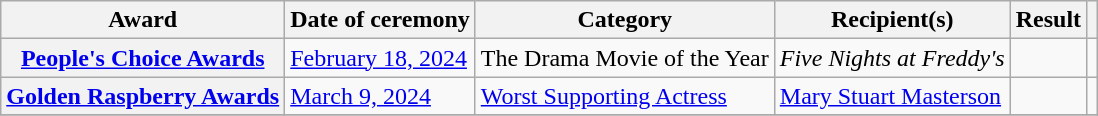<table class="wikitable sortable plainrowheaders col6center">
<tr>
<th scope="col">Award</th>
<th scope="col">Date of ceremony</th>
<th scope="col">Category</th>
<th scope="col">Recipient(s)</th>
<th scope="col">Result</th>
<th scope="col" class="unsortable"></th>
</tr>
<tr>
<th scope="row" style="text-align:center;"><a href='#'>People's Choice Awards</a></th>
<td><a href='#'>February 18, 2024</a></td>
<td>The Drama Movie of the Year</td>
<td><em>Five Nights at Freddy's</em></td>
<td></td>
<td align="center"></td>
</tr>
<tr>
<th scope="row" style="text-align:center;"><a href='#'>Golden Raspberry Awards</a></th>
<td><a href='#'>March 9, 2024</a></td>
<td><a href='#'>Worst Supporting Actress</a></td>
<td><a href='#'>Mary Stuart Masterson</a></td>
<td></td>
<td align="center"></td>
</tr>
<tr>
</tr>
</table>
